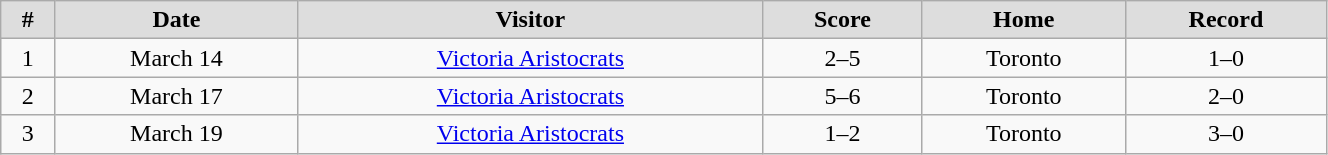<table class="wikitable" width="70%">
<tr align="center"  bgcolor="#dddddd">
<td><strong>#</strong></td>
<td><strong>Date</strong></td>
<td><strong>Visitor</strong></td>
<td><strong>Score</strong></td>
<td><strong>Home</strong></td>
<td><strong>Record</strong></td>
</tr>
<tr align="center" >
<td>1</td>
<td>March 14</td>
<td><a href='#'>Victoria Aristocrats</a></td>
<td>2–5</td>
<td>Toronto</td>
<td>1–0</td>
</tr>
<tr align="center" >
<td>2</td>
<td>March 17</td>
<td><a href='#'>Victoria Aristocrats</a></td>
<td>5–6</td>
<td>Toronto</td>
<td>2–0</td>
</tr>
<tr align="center" >
<td>3</td>
<td>March 19</td>
<td><a href='#'>Victoria Aristocrats</a></td>
<td>1–2</td>
<td>Toronto</td>
<td>3–0</td>
</tr>
</table>
